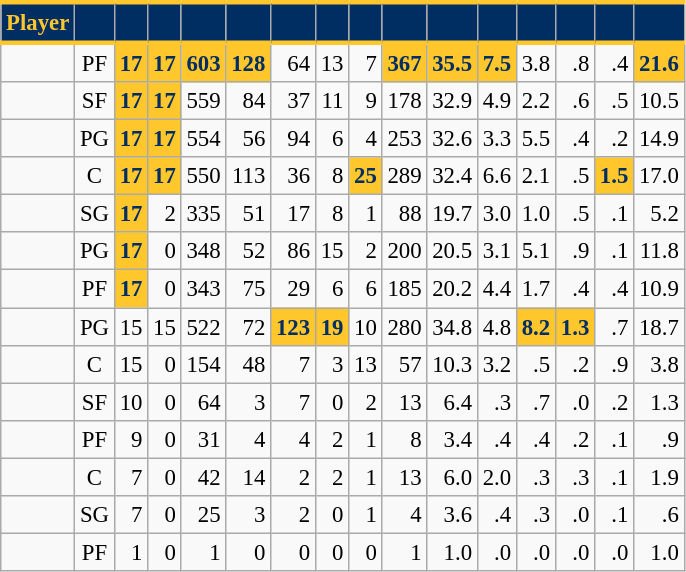<table class="wikitable sortable" style="font-size: 95%; text-align:right;">
<tr>
<th style="background:#002d62; color:#FFC72C; border-top:#FFC72C 3px solid; border-bottom:#FFC72C 3px solid;">Player</th>
<th style="background:#002d62; color:#FFC72C; border-top:#FFC72C 3px solid; border-bottom:#FFC72C 3px solid;"></th>
<th style="background:#002d62; color:#FFC72C; border-top:#FFC72C 3px solid; border-bottom:#FFC72C 3px solid;"></th>
<th style="background:#002d62; color:#FFC72C; border-top:#FFC72C 3px solid; border-bottom:#FFC72C 3px solid;"></th>
<th style="background:#002d62; color:#FFC72C; border-top:#FFC72C 3px solid; border-bottom:#FFC72C 3px solid;"></th>
<th style="background:#002d62; color:#FFC72C; border-top:#FFC72C 3px solid; border-bottom:#FFC72C 3px solid;"></th>
<th style="background:#002d62; color:#FFC72C; border-top:#FFC72C 3px solid; border-bottom:#FFC72C 3px solid;"></th>
<th style="background:#002d62; color:#FFC72C; border-top:#FFC72C 3px solid; border-bottom:#FFC72C 3px solid;"></th>
<th style="background:#002d62; color:#FFC72C; border-top:#FFC72C 3px solid; border-bottom:#FFC72C 3px solid;"></th>
<th style="background:#002d62; color:#FFC72C; border-top:#FFC72C 3px solid; border-bottom:#FFC72C 3px solid;"></th>
<th style="background:#002d62; color:#FFC72C; border-top:#FFC72C 3px solid; border-bottom:#FFC72C 3px solid;"></th>
<th style="background:#002d62; color:#FFC72C; border-top:#FFC72C 3px solid; border-bottom:#FFC72C 3px solid;"></th>
<th style="background:#002d62; color:#FFC72C; border-top:#FFC72C 3px solid; border-bottom:#FFC72C 3px solid;"></th>
<th style="background:#002d62; color:#FFC72C; border-top:#FFC72C 3px solid; border-bottom:#FFC72C 3px solid;"></th>
<th style="background:#002d62; color:#FFC72C; border-top:#FFC72C 3px solid; border-bottom:#FFC72C 3px solid;"></th>
<th style="background:#002d62; color:#FFC72C; border-top:#FFC72C 3px solid; border-bottom:#FFC72C 3px solid;"></th>
</tr>
<tr>
<td style="text-align:left;"></td>
<td style="text-align:center;">PF</td>
<td style="background:#FFC72C; color:#002d62;"><strong>17</strong></td>
<td style="background:#FFC72C; color:#002d62;"><strong>17</strong></td>
<td style="background:#FFC72C; color:#002d62;"><strong>603</strong></td>
<td style="background:#FFC72C; color:#002d62;"><strong>128</strong></td>
<td>64</td>
<td>13</td>
<td>7</td>
<td style="background:#FFC72C; color:#002d62;"><strong>367</strong></td>
<td style="background:#FFC72C; color:#002d62;"><strong>35.5</strong></td>
<td style="background:#FFC72C; color:#002d62;"><strong>7.5</strong></td>
<td>3.8</td>
<td>.8</td>
<td>.4</td>
<td style="background:#FFC72C; color:#002d62;"><strong>21.6</strong></td>
</tr>
<tr>
<td style="text-align:left;"></td>
<td style="text-align:center;">SF</td>
<td style="background:#FFC72C; color:#002d62;"><strong>17</strong></td>
<td style="background:#FFC72C; color:#002d62;"><strong>17</strong></td>
<td>559</td>
<td>84</td>
<td>37</td>
<td>11</td>
<td>9</td>
<td>178</td>
<td>32.9</td>
<td>4.9</td>
<td>2.2</td>
<td>.6</td>
<td>.5</td>
<td>10.5</td>
</tr>
<tr>
<td style="text-align:left;"></td>
<td style="text-align:center;">PG</td>
<td style="background:#FFC72C; color:#002d62;"><strong>17</strong></td>
<td style="background:#FFC72C; color:#002d62;"><strong>17</strong></td>
<td>554</td>
<td>56</td>
<td>94</td>
<td>6</td>
<td>4</td>
<td>253</td>
<td>32.6</td>
<td>3.3</td>
<td>5.5</td>
<td>.4</td>
<td>.2</td>
<td>14.9</td>
</tr>
<tr>
<td style="text-align:left;"></td>
<td style="text-align:center;">C</td>
<td style="background:#FFC72C; color:#002d62;"><strong>17</strong></td>
<td style="background:#FFC72C; color:#002d62;"><strong>17</strong></td>
<td>550</td>
<td>113</td>
<td>36</td>
<td>8</td>
<td style="background:#FFC72C; color:#002d62;"><strong>25</strong></td>
<td>289</td>
<td>32.4</td>
<td>6.6</td>
<td>2.1</td>
<td>.5</td>
<td style="background:#FFC72C; color:#002d62;"><strong>1.5</strong></td>
<td>17.0</td>
</tr>
<tr>
<td style="text-align:left;"></td>
<td style="text-align:center;">SG</td>
<td style="background:#FFC72C; color:#002d62;"><strong>17</strong></td>
<td>2</td>
<td>335</td>
<td>51</td>
<td>17</td>
<td>8</td>
<td>1</td>
<td>88</td>
<td>19.7</td>
<td>3.0</td>
<td>1.0</td>
<td>.5</td>
<td>.1</td>
<td>5.2</td>
</tr>
<tr>
<td style="text-align:left;"></td>
<td style="text-align:center;">PG</td>
<td style="background:#FFC72C; color:#002d62;"><strong>17</strong></td>
<td>0</td>
<td>348</td>
<td>52</td>
<td>86</td>
<td>15</td>
<td>2</td>
<td>200</td>
<td>20.5</td>
<td>3.1</td>
<td>5.1</td>
<td>.9</td>
<td>.1</td>
<td>11.8</td>
</tr>
<tr>
<td style="text-align:left;"></td>
<td style="text-align:center;">PF</td>
<td style="background:#FFC72C; color:#002d62;"><strong>17</strong></td>
<td>0</td>
<td>343</td>
<td>75</td>
<td>29</td>
<td>6</td>
<td>6</td>
<td>185</td>
<td>20.2</td>
<td>4.4</td>
<td>1.7</td>
<td>.4</td>
<td>.4</td>
<td>10.9</td>
</tr>
<tr>
<td style="text-align:left;"></td>
<td style="text-align:center;">PG</td>
<td>15</td>
<td>15</td>
<td>522</td>
<td>72</td>
<td style="background:#FFC72C; color:#002d62;"><strong>123</strong></td>
<td style="background:#FFC72C; color:#002d62;"><strong>19</strong></td>
<td>10</td>
<td>280</td>
<td>34.8</td>
<td>4.8</td>
<td style="background:#FFC72C; color:#002d62;"><strong>8.2</strong></td>
<td style="background:#FFC72C; color:#002d62;"><strong>1.3</strong></td>
<td>.7</td>
<td>18.7</td>
</tr>
<tr>
<td style="text-align:left;"></td>
<td style="text-align:center;">C</td>
<td>15</td>
<td>0</td>
<td>154</td>
<td>48</td>
<td>7</td>
<td>3</td>
<td>13</td>
<td>57</td>
<td>10.3</td>
<td>3.2</td>
<td>.5</td>
<td>.2</td>
<td>.9</td>
<td>3.8</td>
</tr>
<tr>
<td style="text-align:left;"></td>
<td style="text-align:center;">SF</td>
<td>10</td>
<td>0</td>
<td>64</td>
<td>3</td>
<td>7</td>
<td>0</td>
<td>2</td>
<td>13</td>
<td>6.4</td>
<td>.3</td>
<td>.7</td>
<td>.0</td>
<td>.2</td>
<td>1.3</td>
</tr>
<tr>
<td style="text-align:left;"></td>
<td style="text-align:center;">PF</td>
<td>9</td>
<td>0</td>
<td>31</td>
<td>4</td>
<td>4</td>
<td>2</td>
<td>1</td>
<td>8</td>
<td>3.4</td>
<td>.4</td>
<td>.4</td>
<td>.2</td>
<td>.1</td>
<td>.9</td>
</tr>
<tr>
<td style="text-align:left;"></td>
<td style="text-align:center;">C</td>
<td>7</td>
<td>0</td>
<td>42</td>
<td>14</td>
<td>2</td>
<td>2</td>
<td>1</td>
<td>13</td>
<td>6.0</td>
<td>2.0</td>
<td>.3</td>
<td>.3</td>
<td>.1</td>
<td>1.9</td>
</tr>
<tr>
<td style="text-align:left;"></td>
<td style="text-align:center;">SG</td>
<td>7</td>
<td>0</td>
<td>25</td>
<td>3</td>
<td>2</td>
<td>0</td>
<td>1</td>
<td>4</td>
<td>3.6</td>
<td>.4</td>
<td>.3</td>
<td>.0</td>
<td>.1</td>
<td>.6</td>
</tr>
<tr>
<td style="text-align:left;"></td>
<td style="text-align:center;">PF</td>
<td>1</td>
<td>0</td>
<td>1</td>
<td>0</td>
<td>0</td>
<td>0</td>
<td>0</td>
<td>1</td>
<td>1.0</td>
<td>.0</td>
<td>.0</td>
<td>.0</td>
<td>.0</td>
<td>1.0</td>
</tr>
</table>
